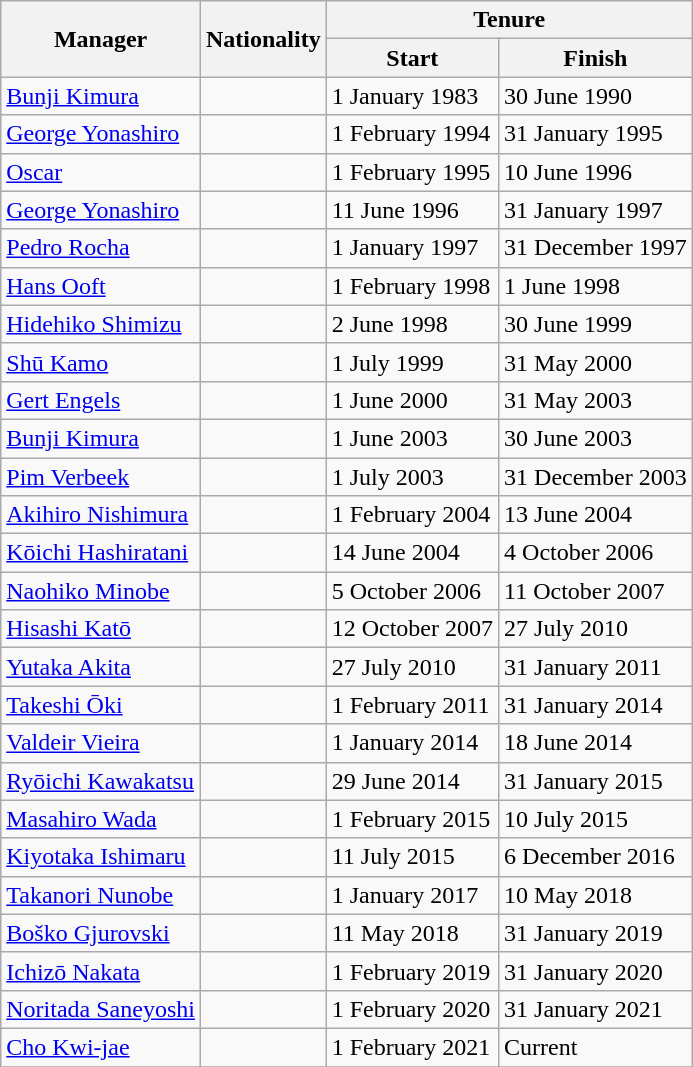<table class="wikitable">
<tr>
<th rowspan="2">Manager</th>
<th rowspan="2">Nationality</th>
<th colspan="2">Tenure</th>
</tr>
<tr>
<th>Start</th>
<th>Finish</th>
</tr>
<tr>
<td><a href='#'>Bunji Kimura</a></td>
<td></td>
<td>1 January 1983</td>
<td>30 June 1990<br></td>
</tr>
<tr>
<td><a href='#'>George Yonashiro</a></td>
<td></td>
<td>1 February 1994</td>
<td>31 January 1995<br></td>
</tr>
<tr>
<td><a href='#'>Oscar</a></td>
<td></td>
<td>1 February 1995</td>
<td>10 June 1996<br></td>
</tr>
<tr>
<td><a href='#'>George Yonashiro</a></td>
<td></td>
<td>11 June 1996</td>
<td>31 January 1997<br></td>
</tr>
<tr>
<td><a href='#'>Pedro Rocha</a></td>
<td></td>
<td>1 January 1997</td>
<td>31 December 1997<br></td>
</tr>
<tr>
<td><a href='#'>Hans Ooft</a></td>
<td></td>
<td>1 February 1998</td>
<td>1 June 1998<br></td>
</tr>
<tr>
<td><a href='#'>Hidehiko Shimizu</a></td>
<td></td>
<td>2 June 1998</td>
<td>30 June 1999<br></td>
</tr>
<tr>
<td><a href='#'>Shū Kamo</a></td>
<td></td>
<td>1 July 1999</td>
<td>31 May 2000<br></td>
</tr>
<tr>
<td><a href='#'>Gert Engels</a></td>
<td></td>
<td>1 June 2000</td>
<td>31 May 2003<br></td>
</tr>
<tr>
<td><a href='#'>Bunji Kimura</a></td>
<td></td>
<td>1 June 2003</td>
<td>30 June 2003<br></td>
</tr>
<tr>
<td><a href='#'>Pim Verbeek</a></td>
<td></td>
<td>1 July 2003</td>
<td>31 December 2003<br></td>
</tr>
<tr>
<td><a href='#'>Akihiro Nishimura</a></td>
<td></td>
<td>1 February 2004</td>
<td>13 June 2004<br></td>
</tr>
<tr>
<td><a href='#'>Kōichi Hashiratani</a></td>
<td></td>
<td>14 June 2004</td>
<td>4 October 2006<br></td>
</tr>
<tr>
<td><a href='#'>Naohiko Minobe</a></td>
<td></td>
<td>5 October 2006</td>
<td>11 October 2007<br></td>
</tr>
<tr>
<td><a href='#'>Hisashi Katō</a></td>
<td></td>
<td>12 October 2007</td>
<td>27 July 2010<br></td>
</tr>
<tr>
<td><a href='#'>Yutaka Akita</a></td>
<td></td>
<td>27 July 2010</td>
<td>31 January 2011<br></td>
</tr>
<tr>
<td><a href='#'>Takeshi Ōki</a></td>
<td></td>
<td>1 February 2011</td>
<td>31 January 2014<br></td>
</tr>
<tr>
<td><a href='#'>Valdeir Vieira</a></td>
<td></td>
<td>1 January 2014</td>
<td>18 June 2014<br></td>
</tr>
<tr>
<td><a href='#'>Ryōichi Kawakatsu</a></td>
<td></td>
<td>29 June 2014</td>
<td>31 January 2015<br></td>
</tr>
<tr>
<td><a href='#'>Masahiro Wada</a></td>
<td></td>
<td>1 February 2015</td>
<td>10 July 2015<br></td>
</tr>
<tr>
<td><a href='#'>Kiyotaka Ishimaru</a></td>
<td></td>
<td>11 July 2015</td>
<td>6 December 2016<br></td>
</tr>
<tr>
<td><a href='#'>Takanori Nunobe</a></td>
<td></td>
<td>1 January 2017</td>
<td>10 May 2018<br></td>
</tr>
<tr>
<td><a href='#'>Boško Gjurovski</a></td>
<td></td>
<td>11 May 2018</td>
<td>31 January 2019<br></td>
</tr>
<tr>
<td><a href='#'>Ichizō Nakata</a></td>
<td></td>
<td>1 February 2019</td>
<td>31 January 2020<br></td>
</tr>
<tr>
<td><a href='#'>Noritada Saneyoshi</a></td>
<td></td>
<td>1 February 2020</td>
<td>31 January 2021<br></td>
</tr>
<tr>
<td><a href='#'>Cho Kwi-jae</a></td>
<td></td>
<td>1 February 2021</td>
<td>Current<br></td>
</tr>
<tr>
</tr>
</table>
